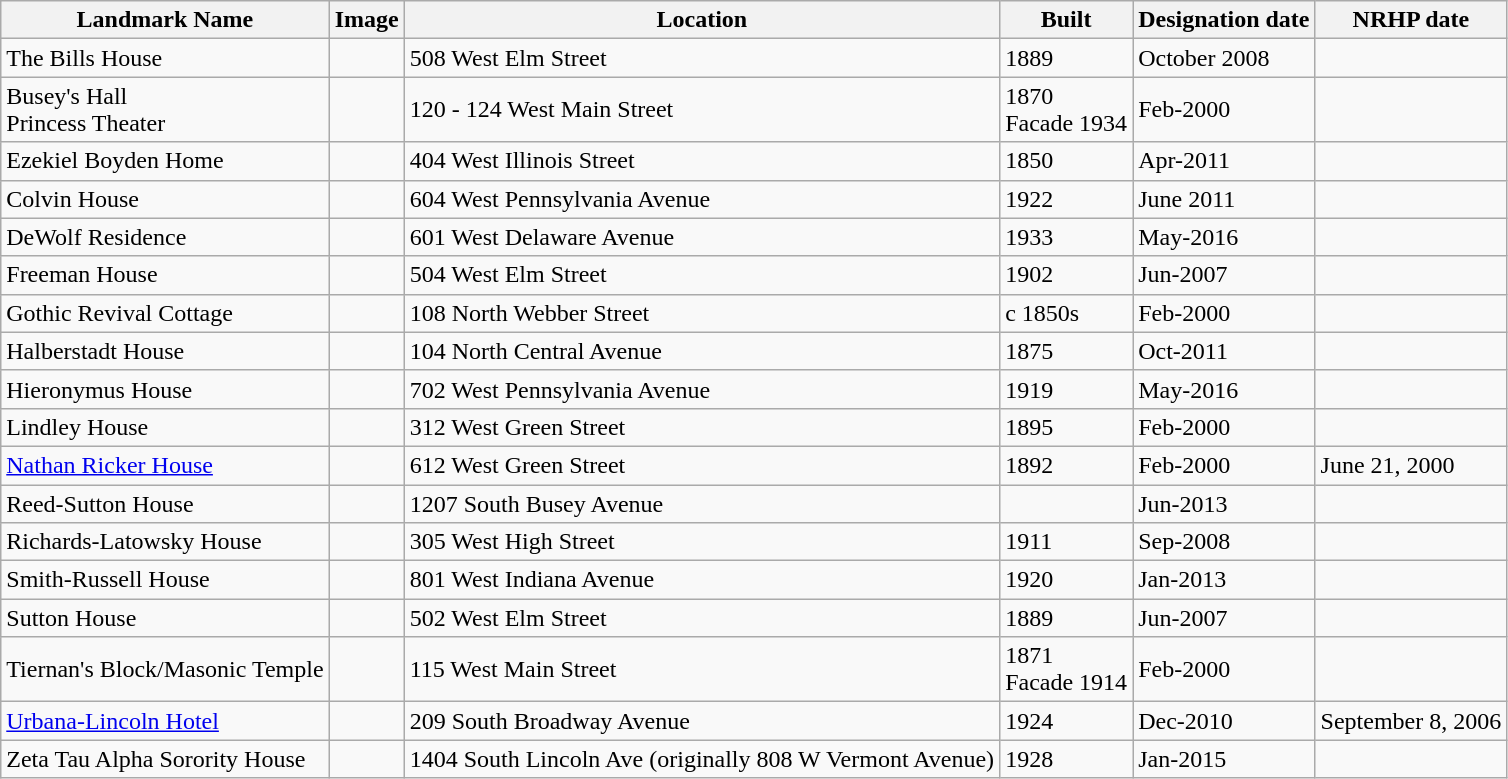<table class="wikitable sortable">
<tr>
<th>Landmark Name</th>
<th>Image</th>
<th>Location</th>
<th>Built</th>
<th>Designation date</th>
<th>NRHP date</th>
</tr>
<tr>
<td>The Bills House</td>
<td></td>
<td>508 West Elm Street</td>
<td>1889</td>
<td>October 2008</td>
<td></td>
</tr>
<tr>
<td>Busey's Hall<br>Princess Theater</td>
<td></td>
<td>120 - 124 West Main Street</td>
<td>1870<br>Facade 1934</td>
<td>Feb-2000</td>
<td></td>
</tr>
<tr>
<td>Ezekiel Boyden Home</td>
<td></td>
<td>404 West Illinois Street</td>
<td>1850</td>
<td>Apr-2011</td>
<td></td>
</tr>
<tr>
<td>Colvin House</td>
<td></td>
<td>604 West Pennsylvania Avenue</td>
<td>1922</td>
<td>June 2011</td>
<td></td>
</tr>
<tr>
<td>DeWolf Residence</td>
<td></td>
<td>601 West Delaware Avenue</td>
<td>1933</td>
<td>May-2016</td>
<td></td>
</tr>
<tr>
<td>Freeman House</td>
<td></td>
<td>504 West Elm Street</td>
<td>1902</td>
<td>Jun-2007</td>
<td></td>
</tr>
<tr>
<td>Gothic Revival Cottage</td>
<td></td>
<td>108 North Webber Street</td>
<td>c 1850s</td>
<td>Feb-2000</td>
<td></td>
</tr>
<tr>
<td>Halberstadt House</td>
<td></td>
<td>104 North Central Avenue</td>
<td>1875</td>
<td>Oct-2011</td>
<td></td>
</tr>
<tr>
<td>Hieronymus House</td>
<td></td>
<td>702 West Pennsylvania Avenue</td>
<td>1919</td>
<td>May-2016</td>
<td></td>
</tr>
<tr>
<td>Lindley House</td>
<td></td>
<td>312 West Green Street</td>
<td>1895</td>
<td>Feb-2000</td>
<td></td>
</tr>
<tr>
<td><a href='#'>Nathan Ricker House</a></td>
<td></td>
<td>612 West Green Street</td>
<td>1892</td>
<td>Feb-2000</td>
<td>June 21, 2000</td>
</tr>
<tr>
<td>Reed-Sutton House</td>
<td></td>
<td>1207 South Busey Avenue</td>
<td></td>
<td>Jun-2013</td>
<td></td>
</tr>
<tr>
<td>Richards-Latowsky House</td>
<td></td>
<td>305 West High Street</td>
<td>1911</td>
<td>Sep-2008</td>
<td></td>
</tr>
<tr>
<td>Smith-Russell House</td>
<td></td>
<td>801 West Indiana Avenue</td>
<td>1920</td>
<td>Jan-2013</td>
<td></td>
</tr>
<tr>
<td>Sutton House</td>
<td></td>
<td>502 West Elm Street</td>
<td>1889</td>
<td>Jun-2007</td>
<td></td>
</tr>
<tr>
<td>Tiernan's Block/Masonic Temple</td>
<td></td>
<td>115 West Main Street</td>
<td>1871<br>Facade 1914</td>
<td>Feb-2000</td>
<td></td>
</tr>
<tr>
<td><a href='#'>Urbana-Lincoln Hotel</a></td>
<td></td>
<td>209 South Broadway Avenue</td>
<td>1924</td>
<td>Dec-2010</td>
<td>September 8, 2006</td>
</tr>
<tr>
<td>Zeta Tau Alpha Sorority House</td>
<td></td>
<td>1404 South Lincoln Ave (originally 808 W  Vermont Avenue)</td>
<td>1928</td>
<td>Jan-2015</td>
<td></td>
</tr>
</table>
